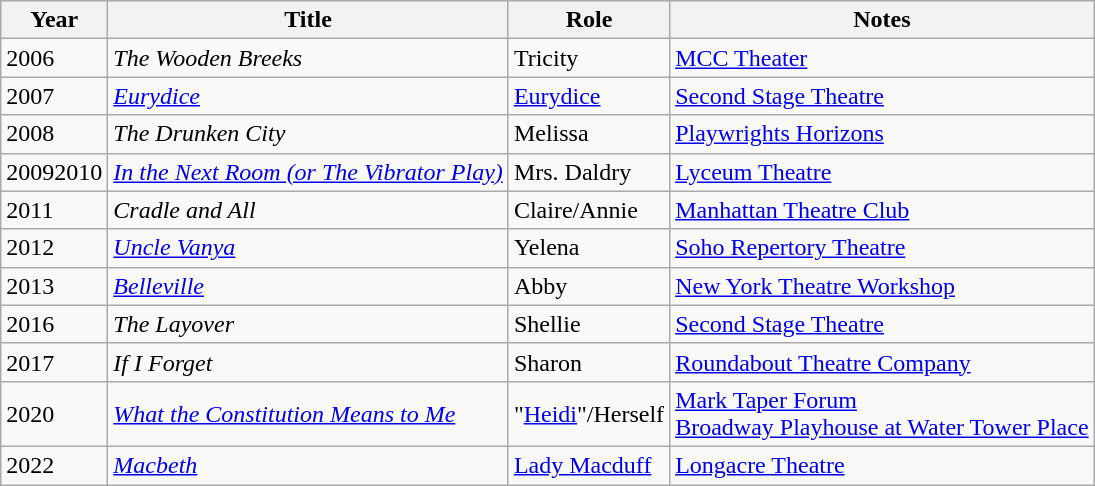<table class="wikitable sortable">
<tr>
<th>Year</th>
<th>Title</th>
<th>Role</th>
<th>Notes</th>
</tr>
<tr>
<td>2006</td>
<td><em>The Wooden Breeks</em></td>
<td>Tricity</td>
<td><a href='#'>MCC Theater</a></td>
</tr>
<tr>
<td>2007</td>
<td><em><a href='#'>Eurydice</a></em></td>
<td><a href='#'>Eurydice</a></td>
<td><a href='#'>Second Stage Theatre</a></td>
</tr>
<tr>
<td>2008</td>
<td><em>The Drunken City</em></td>
<td>Melissa</td>
<td><a href='#'>Playwrights Horizons</a></td>
</tr>
<tr>
<td>20092010</td>
<td><em><a href='#'>In the Next Room (or The Vibrator Play)</a></em></td>
<td>Mrs. Daldry</td>
<td><a href='#'>Lyceum Theatre</a></td>
</tr>
<tr>
<td>2011</td>
<td><em>Cradle and All</em></td>
<td>Claire/Annie</td>
<td><a href='#'>Manhattan Theatre Club</a></td>
</tr>
<tr>
<td>2012</td>
<td><em><a href='#'>Uncle Vanya</a></em></td>
<td>Yelena</td>
<td><a href='#'>Soho Repertory Theatre</a></td>
</tr>
<tr>
<td>2013</td>
<td><em><a href='#'>Belleville</a></em></td>
<td>Abby</td>
<td><a href='#'>New York Theatre Workshop</a></td>
</tr>
<tr>
<td>2016</td>
<td><em>The Layover</em></td>
<td>Shellie</td>
<td><a href='#'>Second Stage Theatre</a></td>
</tr>
<tr>
<td>2017</td>
<td><em>If I Forget</em></td>
<td>Sharon</td>
<td><a href='#'>Roundabout Theatre Company</a></td>
</tr>
<tr>
<td>2020</td>
<td><em><a href='#'>What the Constitution Means to Me</a></em></td>
<td>"<a href='#'>Heidi</a>"/Herself</td>
<td><a href='#'>Mark Taper Forum</a><br><a href='#'>Broadway Playhouse at Water Tower Place</a></td>
</tr>
<tr>
<td>2022</td>
<td><em><a href='#'>Macbeth</a></em></td>
<td><a href='#'>Lady Macduff</a></td>
<td><a href='#'>Longacre Theatre</a></td>
</tr>
</table>
